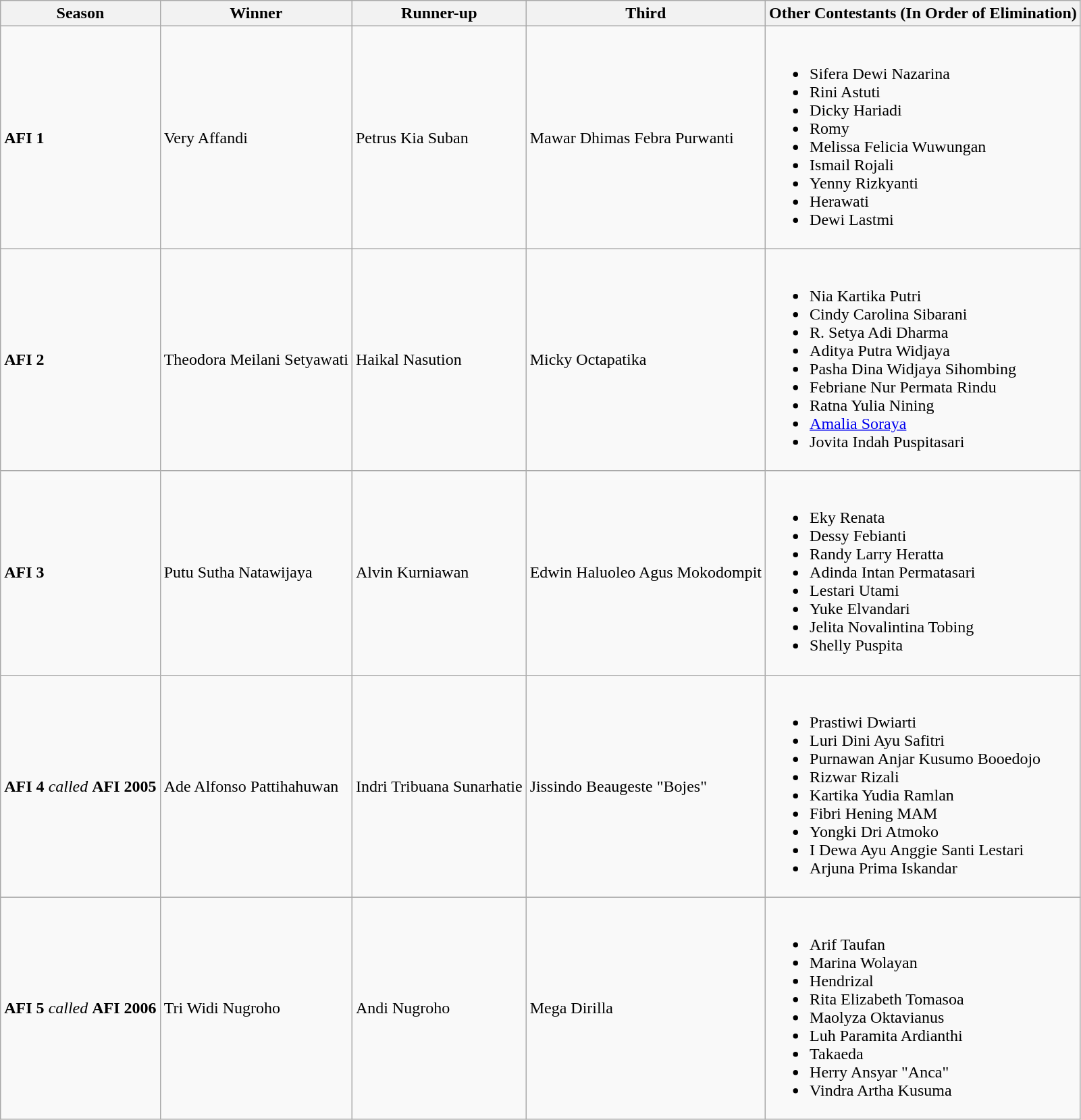<table class="wikitable">
<tr>
<th>Season</th>
<th>Winner</th>
<th>Runner-up</th>
<th>Third</th>
<th>Other Contestants (In Order of Elimination)</th>
</tr>
<tr>
<td><strong>AFI 1</strong></td>
<td>Very Affandi</td>
<td>Petrus Kia Suban</td>
<td>Mawar Dhimas Febra Purwanti</td>
<td><br><ul><li>Sifera Dewi Nazarina</li><li>Rini Astuti</li><li>Dicky Hariadi</li><li>Romy</li><li>Melissa Felicia Wuwungan</li><li>Ismail Rojali</li><li>Yenny Rizkyanti</li><li>Herawati</li><li>Dewi Lastmi</li></ul></td>
</tr>
<tr>
<td><strong>AFI 2</strong></td>
<td>Theodora Meilani Setyawati</td>
<td>Haikal Nasution</td>
<td>Micky Octapatika</td>
<td><br><ul><li>Nia Kartika Putri</li><li>Cindy Carolina Sibarani</li><li>R. Setya Adi Dharma</li><li>Aditya Putra Widjaya</li><li>Pasha Dina Widjaya Sihombing</li><li>Febriane Nur Permata Rindu</li><li>Ratna Yulia Nining</li><li><a href='#'>Amalia Soraya</a></li><li>Jovita Indah Puspitasari</li></ul></td>
</tr>
<tr>
<td><strong>AFI 3</strong></td>
<td>Putu Sutha Natawijaya</td>
<td>Alvin Kurniawan</td>
<td>Edwin Haluoleo Agus Mokodompit</td>
<td><br><ul><li>Eky Renata</li><li>Dessy Febianti</li><li>Randy Larry Heratta</li><li>Adinda Intan Permatasari</li><li>Lestari Utami</li><li>Yuke Elvandari</li><li>Jelita Novalintina Tobing</li><li>Shelly Puspita</li></ul></td>
</tr>
<tr>
<td><strong>AFI 4</strong> <em>called</em> <strong>AFI 2005</strong></td>
<td>Ade Alfonso Pattihahuwan</td>
<td>Indri Tribuana Sunarhatie</td>
<td>Jissindo Beaugeste "Bojes"</td>
<td><br><ul><li>Prastiwi Dwiarti</li><li>Luri Dini Ayu Safitri</li><li>Purnawan Anjar Kusumo Booedojo</li><li>Rizwar Rizali</li><li>Kartika Yudia Ramlan</li><li>Fibri Hening MAM</li><li>Yongki Dri Atmoko</li><li>I Dewa Ayu Anggie Santi Lestari</li><li>Arjuna Prima Iskandar</li></ul></td>
</tr>
<tr>
<td><strong>AFI 5</strong> <em>called</em> <strong>AFI 2006</strong></td>
<td>Tri Widi Nugroho</td>
<td>Andi Nugroho</td>
<td>Mega Dirilla</td>
<td><br><ul><li>Arif Taufan</li><li>Marina Wolayan</li><li>Hendrizal</li><li>Rita Elizabeth Tomasoa</li><li>Maolyza Oktavianus</li><li>Luh Paramita Ardianthi</li><li>Takaeda</li><li>Herry Ansyar "Anca"</li><li>Vindra Artha Kusuma</li></ul></td>
</tr>
</table>
